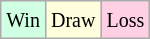<table class="wikitable">
<tr>
<td style="background-color: #d0ffe3;"><small>Win</small></td>
<td style="background-color: #ffffdd;"><small>Draw</small></td>
<td style="background-color: #ffd0e3;"><small>Loss</small></td>
</tr>
</table>
